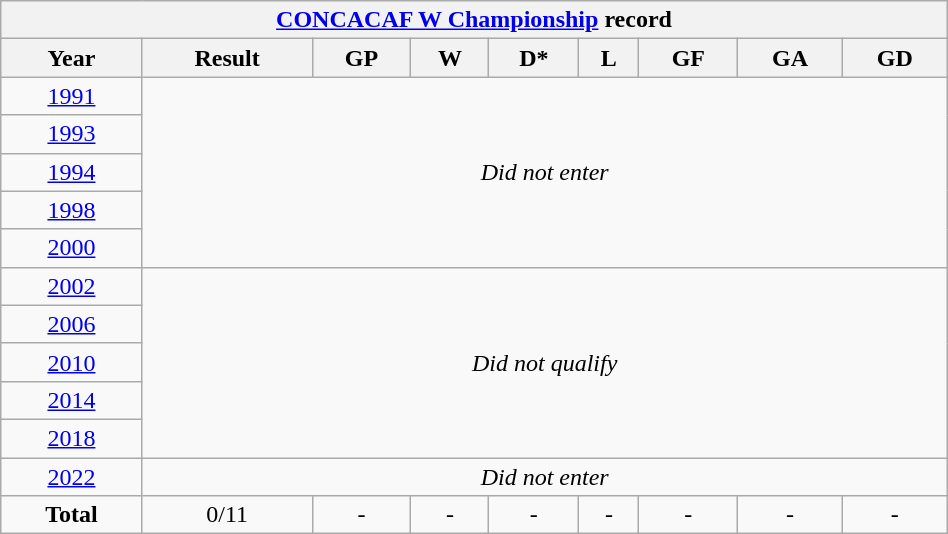<table class="wikitable" style="text-align: center; width:50%;">
<tr>
<th colspan=10><a href='#'>CONCACAF W Championship</a> record</th>
</tr>
<tr>
<th>Year</th>
<th>Result</th>
<th>GP</th>
<th>W</th>
<th>D*</th>
<th>L</th>
<th>GF</th>
<th>GA</th>
<th>GD</th>
</tr>
<tr>
<td> <a href='#'>1991</a></td>
<td colspan=8 rowspan=5><em>Did not enter</em></td>
</tr>
<tr>
<td> <a href='#'>1993</a></td>
</tr>
<tr>
<td> <a href='#'>1994</a></td>
</tr>
<tr>
<td> <a href='#'>1998</a></td>
</tr>
<tr>
<td> <a href='#'>2000</a></td>
</tr>
<tr>
<td> <a href='#'>2002</a></td>
<td colspan=8 rowspan=5><em>Did not qualify</em></td>
</tr>
<tr>
<td> <a href='#'>2006</a></td>
</tr>
<tr>
<td> <a href='#'>2010</a></td>
</tr>
<tr>
<td> <a href='#'>2014</a></td>
</tr>
<tr>
<td> <a href='#'>2018</a></td>
</tr>
<tr>
<td> <a href='#'>2022</a></td>
<td colspan=8><em>Did not enter</em></td>
</tr>
<tr>
<td><strong>Total</strong></td>
<td>0/11</td>
<td>-</td>
<td>-</td>
<td>-</td>
<td>-</td>
<td>-</td>
<td>-</td>
<td>-</td>
</tr>
</table>
